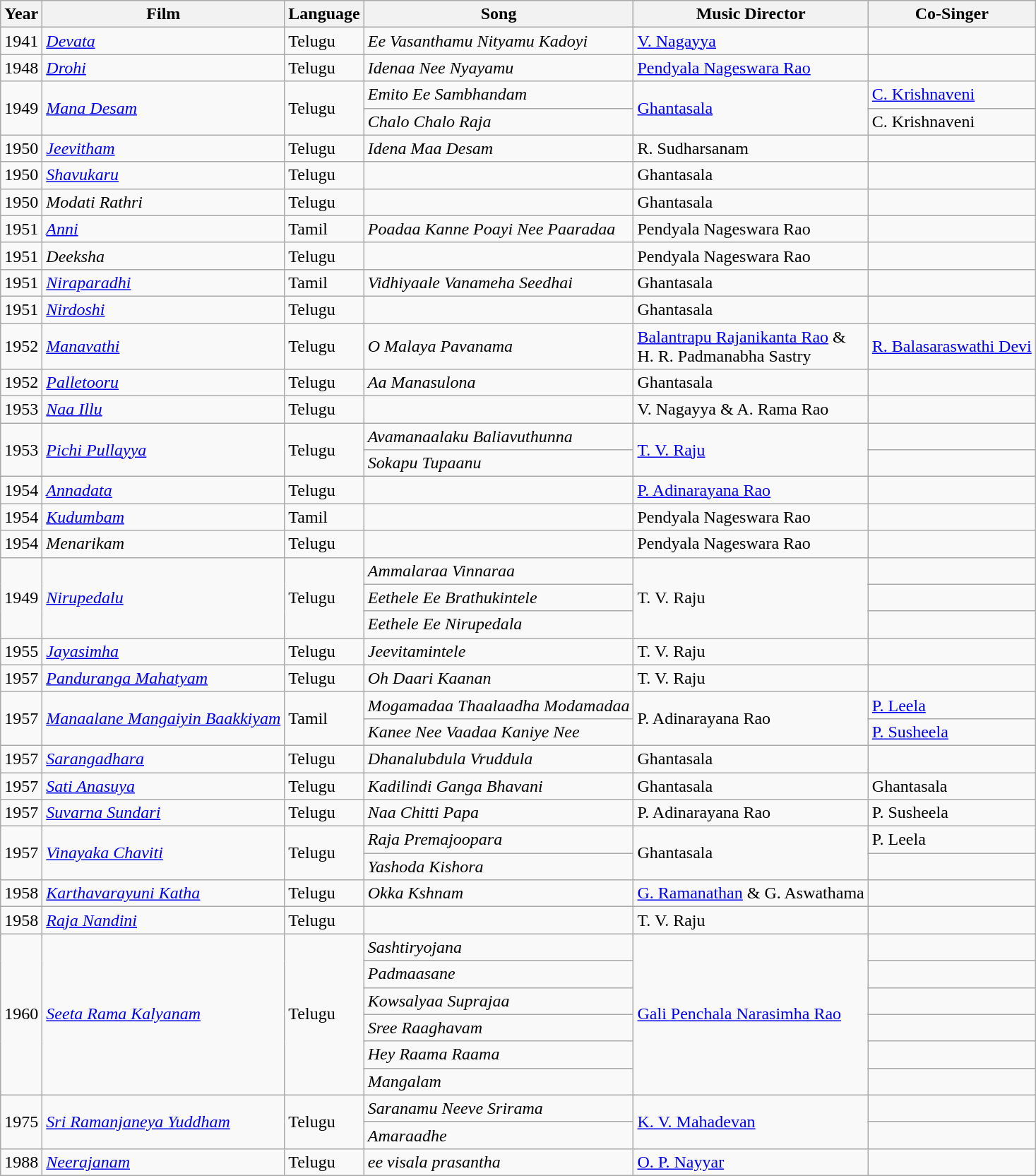<table class="wikitable">
<tr>
<th>Year</th>
<th>Film</th>
<th>Language</th>
<th>Song</th>
<th>Music Director</th>
<th>Co-Singer</th>
</tr>
<tr>
<td>1941</td>
<td><em><a href='#'>Devata</a></em></td>
<td>Telugu</td>
<td><em>Ee Vasanthamu Nityamu Kadoyi</em></td>
<td><a href='#'>V. Nagayya</a></td>
<td></td>
</tr>
<tr>
<td>1948</td>
<td><em><a href='#'>Drohi</a></em></td>
<td>Telugu</td>
<td><em>Idenaa Nee Nyayamu</em></td>
<td><a href='#'>Pendyala Nageswara Rao</a></td>
<td></td>
</tr>
<tr>
<td rowspan=2>1949</td>
<td rowspan=2><em><a href='#'>Mana Desam</a></em></td>
<td rowspan=2>Telugu</td>
<td><em>Emito Ee Sambhandam</em></td>
<td rowspan=2><a href='#'>Ghantasala</a></td>
<td><a href='#'>C. Krishnaveni</a></td>
</tr>
<tr>
<td><em>Chalo Chalo Raja</em></td>
<td>C. Krishnaveni</td>
</tr>
<tr>
<td>1950</td>
<td><em><a href='#'>Jeevitham</a></em></td>
<td>Telugu</td>
<td><em>Idena Maa Desam</em></td>
<td>R. Sudharsanam</td>
<td></td>
</tr>
<tr>
<td>1950</td>
<td><em><a href='#'>Shavukaru</a></em></td>
<td>Telugu</td>
<td><em> </em></td>
<td>Ghantasala</td>
<td></td>
</tr>
<tr>
<td>1950</td>
<td><em>Modati Rathri</em></td>
<td>Telugu</td>
<td><em> </em></td>
<td>Ghantasala</td>
<td></td>
</tr>
<tr>
<td>1951</td>
<td><em><a href='#'>Anni</a></em></td>
<td>Tamil</td>
<td><em>Poadaa Kanne Poayi Nee Paaradaa</em></td>
<td>Pendyala Nageswara Rao</td>
<td></td>
</tr>
<tr>
<td>1951</td>
<td><em>Deeksha</em></td>
<td>Telugu</td>
<td><em> </em></td>
<td>Pendyala Nageswara Rao</td>
<td></td>
</tr>
<tr>
<td>1951</td>
<td><em><a href='#'>Niraparadhi</a></em></td>
<td>Tamil</td>
<td><em>Vidhiyaale Vanameha Seedhai</em></td>
<td>Ghantasala</td>
<td></td>
</tr>
<tr>
<td>1951</td>
<td><em><a href='#'>Nirdoshi</a></em></td>
<td>Telugu</td>
<td><em> </em></td>
<td>Ghantasala</td>
<td></td>
</tr>
<tr>
<td>1952</td>
<td><em><a href='#'>Manavathi</a></em></td>
<td>Telugu</td>
<td><em>O Malaya Pavanama</em></td>
<td><a href='#'>Balantrapu Rajanikanta Rao</a> &<br>H. R. Padmanabha Sastry</td>
<td><a href='#'>R. Balasaraswathi Devi</a></td>
</tr>
<tr>
<td>1952</td>
<td><em><a href='#'>Palletooru</a></em></td>
<td>Telugu</td>
<td><em>Aa Manasulona</em></td>
<td>Ghantasala</td>
<td></td>
</tr>
<tr>
<td>1953</td>
<td><em><a href='#'>Naa Illu</a></em></td>
<td>Telugu</td>
<td><em> </em></td>
<td>V. Nagayya & A. Rama Rao</td>
<td></td>
</tr>
<tr>
<td rowspan=2>1953</td>
<td rowspan=2><em><a href='#'>Pichi Pullayya</a></em></td>
<td rowspan=2>Telugu</td>
<td><em>Avamanaalaku Baliavuthunna</em></td>
<td rowspan=2><a href='#'>T. V. Raju</a></td>
<td></td>
</tr>
<tr>
<td><em>Sokapu Tupaanu</em></td>
<td></td>
</tr>
<tr>
<td>1954</td>
<td><em><a href='#'>Annadata</a></em></td>
<td>Telugu</td>
<td><em> </em></td>
<td><a href='#'>P. Adinarayana Rao</a></td>
<td></td>
</tr>
<tr>
<td>1954</td>
<td><em><a href='#'>Kudumbam</a></em></td>
<td>Tamil</td>
<td><em> </em></td>
<td>Pendyala Nageswara Rao</td>
<td></td>
</tr>
<tr>
<td>1954</td>
<td><em>Menarikam</em></td>
<td>Telugu</td>
<td><em> </em></td>
<td>Pendyala Nageswara Rao</td>
<td></td>
</tr>
<tr>
<td rowspan=3>1949</td>
<td rowspan=3><em><a href='#'>Nirupedalu</a></em></td>
<td rowspan=3>Telugu</td>
<td><em>Ammalaraa Vinnaraa</em></td>
<td rowspan=3>T. V. Raju</td>
<td></td>
</tr>
<tr>
<td><em>Eethele Ee Brathukintele</em></td>
<td></td>
</tr>
<tr>
<td><em>Eethele Ee Nirupedala</em></td>
<td></td>
</tr>
<tr>
<td>1955</td>
<td><em><a href='#'>Jayasimha</a></em></td>
<td>Telugu</td>
<td><em>Jeevitamintele</em></td>
<td>T. V. Raju</td>
<td></td>
</tr>
<tr>
<td>1957</td>
<td><em><a href='#'>Panduranga Mahatyam</a></em></td>
<td>Telugu</td>
<td><em>Oh Daari Kaanan</em></td>
<td>T. V. Raju</td>
<td></td>
</tr>
<tr>
<td rowspan=2>1957</td>
<td rowspan=2><em><a href='#'>Manaalane Mangaiyin Baakkiyam</a></em></td>
<td rowspan=2>Tamil</td>
<td><em>Mogamadaa Thaalaadha Modamadaa</em></td>
<td rowspan=2>P. Adinarayana Rao</td>
<td><a href='#'>P. Leela</a></td>
</tr>
<tr>
<td><em>Kanee Nee Vaadaa Kaniye Nee</em></td>
<td><a href='#'>P. Susheela</a></td>
</tr>
<tr>
<td>1957</td>
<td><em><a href='#'>Sarangadhara</a></em></td>
<td>Telugu</td>
<td><em>Dhanalubdula Vruddula</em></td>
<td>Ghantasala</td>
<td></td>
</tr>
<tr>
<td>1957</td>
<td><em><a href='#'>Sati Anasuya</a></em></td>
<td>Telugu</td>
<td><em>Kadilindi Ganga Bhavani</em></td>
<td>Ghantasala</td>
<td>Ghantasala</td>
</tr>
<tr>
<td>1957</td>
<td><em><a href='#'>Suvarna Sundari</a></em></td>
<td>Telugu</td>
<td><em>Naa Chitti Papa</em></td>
<td>P. Adinarayana Rao</td>
<td>P. Susheela</td>
</tr>
<tr>
<td rowspan=2>1957</td>
<td rowspan=2><em><a href='#'>Vinayaka Chaviti</a></em></td>
<td rowspan=2>Telugu</td>
<td><em>Raja Premajoopara</em></td>
<td rowspan=2>Ghantasala</td>
<td>P. Leela</td>
</tr>
<tr>
<td><em>Yashoda Kishora</em></td>
<td></td>
</tr>
<tr>
<td>1958</td>
<td><em><a href='#'>Karthavarayuni Katha</a></em></td>
<td>Telugu</td>
<td><em>Okka Kshnam</em></td>
<td><a href='#'>G. Ramanathan</a> & G. Aswathama</td>
<td></td>
</tr>
<tr>
<td>1958</td>
<td><em><a href='#'>Raja Nandini</a></em></td>
<td>Telugu</td>
<td><em> </em></td>
<td>T. V. Raju</td>
<td></td>
</tr>
<tr>
<td rowspan=6>1960</td>
<td rowspan=6><em><a href='#'>Seeta Rama Kalyanam</a></em></td>
<td rowspan=6>Telugu</td>
<td><em>Sashtiryojana</em></td>
<td rowspan=6><a href='#'>Gali Penchala Narasimha Rao</a></td>
<td></td>
</tr>
<tr>
<td><em>Padmaasane</em></td>
<td></td>
</tr>
<tr>
<td><em>Kowsalyaa Suprajaa	</em></td>
<td></td>
</tr>
<tr>
<td><em>Sree Raaghavam	</em></td>
<td></td>
</tr>
<tr>
<td><em>Hey Raama Raama</em></td>
<td></td>
</tr>
<tr>
<td><em>Mangalam</em></td>
<td></td>
</tr>
<tr>
<td rowspan=2>1975</td>
<td rowspan=2><em><a href='#'>Sri Ramanjaneya Yuddham</a></em></td>
<td rowspan=2>Telugu</td>
<td><em>Saranamu Neeve Srirama</em></td>
<td rowspan=2><a href='#'>K. V. Mahadevan</a></td>
<td></td>
</tr>
<tr>
<td><em>Amaraadhe</em></td>
<td></td>
</tr>
<tr>
<td>1988</td>
<td><em><a href='#'>Neerajanam</a></em></td>
<td>Telugu</td>
<td><em>ee visala prasantha</em></td>
<td><a href='#'>O. P. Nayyar</a></td>
<td></td>
</tr>
</table>
